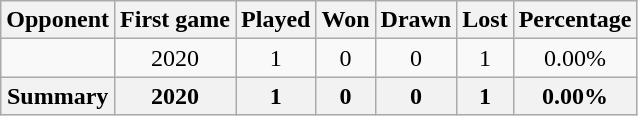<table class="wikitable" style="text-align: center;">
<tr>
<th>Opponent</th>
<th>First game</th>
<th>Played</th>
<th>Won</th>
<th>Drawn</th>
<th>Lost</th>
<th>Percentage</th>
</tr>
<tr>
<td style="text-align: left;"></td>
<td>2020</td>
<td>1</td>
<td>0</td>
<td>0</td>
<td>1</td>
<td>0.00%</td>
</tr>
<tr>
<th>Summary</th>
<th>2020</th>
<th>1</th>
<th>0</th>
<th>0</th>
<th>1</th>
<th>0.00%</th>
</tr>
</table>
